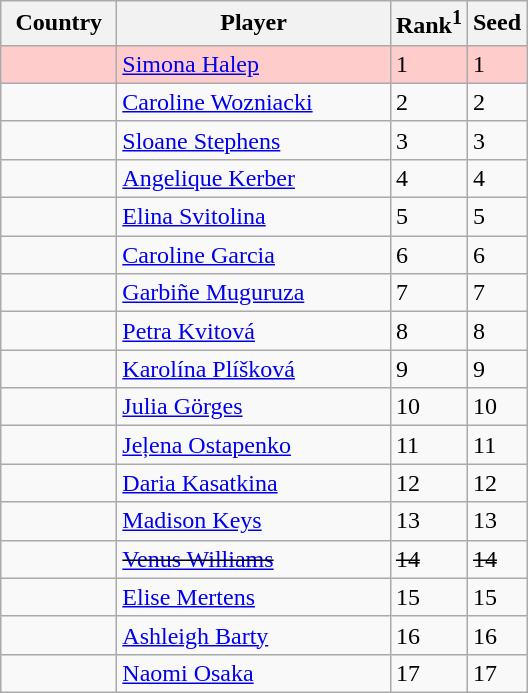<table class="sortable wikitable">
<tr>
<th width="70">Country</th>
<th width="175">Player</th>
<th>Rank<sup>1</sup></th>
<th>Seed</th>
</tr>
<tr style="background:#fcc;">
<td></td>
<td><a href='#'>Simona Halep</a></td>
<td>1</td>
<td>1</td>
</tr>
<tr>
<td></td>
<td><a href='#'>Caroline Wozniacki</a></td>
<td>2</td>
<td>2</td>
</tr>
<tr>
<td></td>
<td><a href='#'>Sloane Stephens</a></td>
<td>3</td>
<td>3</td>
</tr>
<tr>
<td></td>
<td><a href='#'>Angelique Kerber</a></td>
<td>4</td>
<td>4</td>
</tr>
<tr>
<td></td>
<td><a href='#'>Elina Svitolina</a></td>
<td>5</td>
<td>5</td>
</tr>
<tr>
<td></td>
<td><a href='#'>Caroline Garcia</a></td>
<td>6</td>
<td>6</td>
</tr>
<tr>
<td></td>
<td><a href='#'>Garbiñe Muguruza</a></td>
<td>7</td>
<td>7</td>
</tr>
<tr>
<td></td>
<td><a href='#'>Petra Kvitová</a></td>
<td>8</td>
<td>8</td>
</tr>
<tr>
<td></td>
<td><a href='#'>Karolína Plíšková</a></td>
<td>9</td>
<td>9</td>
</tr>
<tr>
<td></td>
<td><a href='#'>Julia Görges</a></td>
<td>10</td>
<td>10</td>
</tr>
<tr>
<td></td>
<td><a href='#'>Jeļena Ostapenko</a></td>
<td>11</td>
<td>11</td>
</tr>
<tr>
<td></td>
<td><a href='#'>Daria Kasatkina</a></td>
<td>12</td>
<td>12</td>
</tr>
<tr>
<td></td>
<td><a href='#'>Madison Keys</a></td>
<td>13</td>
<td>13</td>
</tr>
<tr>
<td><s></s></td>
<td><s><a href='#'>Venus Williams</a></s></td>
<td><s>14</s></td>
<td><s>14</s></td>
</tr>
<tr>
<td></td>
<td><a href='#'>Elise Mertens</a></td>
<td>15</td>
<td>15</td>
</tr>
<tr>
<td></td>
<td><a href='#'>Ashleigh Barty</a></td>
<td>16</td>
<td>16</td>
</tr>
<tr>
<td></td>
<td><a href='#'>Naomi Osaka</a></td>
<td>17</td>
<td>17</td>
</tr>
</table>
